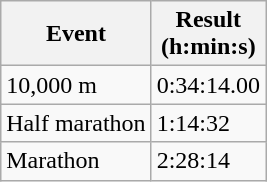<table class=wikitable style="font-size:100%">
<tr>
<th>Event</th>
<th>Result<br>(h:min:s)</th>
</tr>
<tr>
<td>10,000 m</td>
<td>0:34:14.00</td>
</tr>
<tr>
<td>Half marathon</td>
<td>1:14:32</td>
</tr>
<tr>
<td>Marathon</td>
<td>2:28:14</td>
</tr>
</table>
